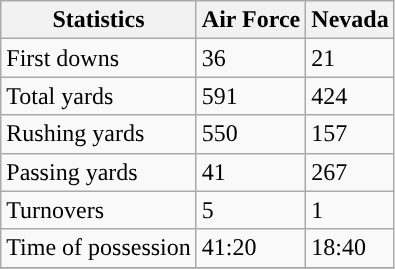<table class="wikitable">
<tr>
<th>Statistics</th>
<th>Air Force</th>
<th>Nevada</th>
</tr>
<tr>
<td>First downs</td>
<td>36</td>
<td>21</td>
</tr>
<tr>
<td>Total yards</td>
<td>591</td>
<td>424</td>
</tr>
<tr>
<td>Rushing yards</td>
<td>550</td>
<td>157</td>
</tr>
<tr>
<td>Passing yards</td>
<td>41</td>
<td>267</td>
</tr>
<tr>
<td>Turnovers</td>
<td>5</td>
<td>1</td>
</tr>
<tr>
<td>Time of possession</td>
<td>41:20</td>
<td>18:40</td>
</tr>
<tr>
</tr>
</table>
